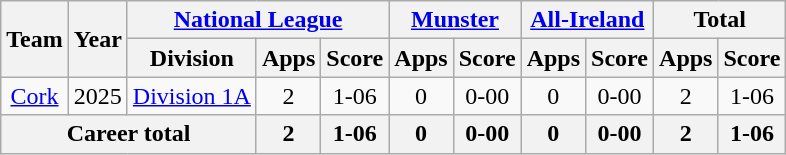<table class="wikitable" style="text-align:center">
<tr>
<th rowspan="2">Team</th>
<th rowspan="2">Year</th>
<th colspan="3"><a href='#'>National League</a></th>
<th colspan="2"><a href='#'>Munster</a></th>
<th colspan="2"><a href='#'>All-Ireland</a></th>
<th colspan="2">Total</th>
</tr>
<tr>
<th>Division</th>
<th>Apps</th>
<th>Score</th>
<th>Apps</th>
<th>Score</th>
<th>Apps</th>
<th>Score</th>
<th>Apps</th>
<th>Score</th>
</tr>
<tr>
<td rowspan="1"><a href='#'>Cork</a></td>
<td>2025</td>
<td rowspan="1"><a href='#'>Division 1A</a></td>
<td>2</td>
<td>1-06</td>
<td>0</td>
<td>0-00</td>
<td>0</td>
<td>0-00</td>
<td>2</td>
<td>1-06</td>
</tr>
<tr>
<th colspan="3">Career total</th>
<th>2</th>
<th>1-06</th>
<th>0</th>
<th>0-00</th>
<th>0</th>
<th>0-00</th>
<th>2</th>
<th>1-06</th>
</tr>
</table>
